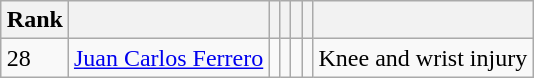<table class="wikitable sortable" style="margin:1em auto;">
<tr>
<th>Rank</th>
<th></th>
<th></th>
<th></th>
<th></th>
<th></th>
<th></th>
</tr>
<tr>
<td>28</td>
<td> <a href='#'>Juan Carlos Ferrero</a></td>
<td></td>
<td></td>
<td></td>
<td></td>
<td>Knee and wrist injury</td>
</tr>
</table>
